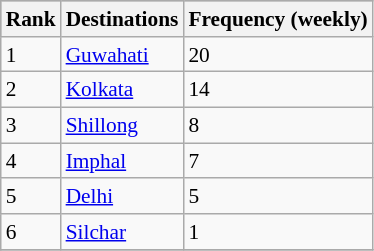<table class="wikitable sortable" style="font-size:89%; align=center;">
<tr style="background:darkgrey;">
<th>Rank</th>
<th>Destinations</th>
<th>Frequency (weekly)</th>
</tr>
<tr>
<td>1</td>
<td> <a href='#'>Guwahati</a></td>
<td>20</td>
</tr>
<tr>
<td>2</td>
<td> <a href='#'>Kolkata</a></td>
<td>14</td>
</tr>
<tr>
<td>3</td>
<td> <a href='#'>Shillong</a></td>
<td>8</td>
</tr>
<tr>
<td>4</td>
<td> <a href='#'>Imphal</a></td>
<td>7</td>
</tr>
<tr>
<td>5</td>
<td> <a href='#'>Delhi</a></td>
<td>5</td>
</tr>
<tr>
<td>6</td>
<td> <a href='#'>Silchar</a></td>
<td>1</td>
</tr>
<tr>
</tr>
</table>
